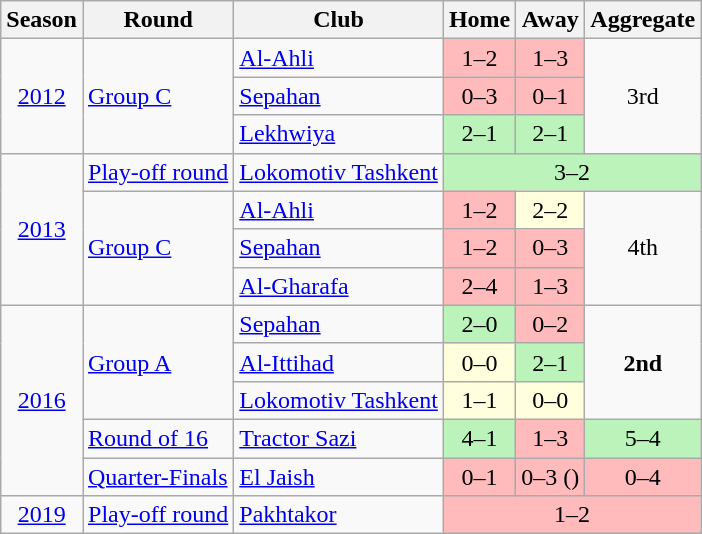<table class="wikitable" style="text-align:left">
<tr>
<th>Season</th>
<th>Round</th>
<th>Club</th>
<th>Home</th>
<th>Away</th>
<th>Aggregate</th>
</tr>
<tr>
<td align="center" rowspan="3"><a href='#'>2012</a></td>
<td rowspan="3"><a href='#'>Group C</a></td>
<td> <a href='#'>Al-Ahli</a></td>
<td align="center" style="background: #FFBBBB;">1–2</td>
<td align="center" style="background: #FFBBBB;">1–3</td>
<td style="text-align:center;" rowspan="3">3rd</td>
</tr>
<tr>
<td> <a href='#'>Sepahan</a></td>
<td align="center" style="background: #FFBBBB;">0–3</td>
<td align="center" style="background: #FFBBBB;">0–1</td>
</tr>
<tr>
<td> <a href='#'>Lekhwiya</a></td>
<td align="center" style="background: #BBF3BB;">2–1</td>
<td align="center" style="background: #BBF3BB;">2–1</td>
</tr>
<tr>
<td align="center" rowspan="4"><a href='#'>2013</a></td>
<td rowspan="1"><a href='#'>Play-off round</a></td>
<td> <a href='#'>Lokomotiv Tashkent</a></td>
<td align="center" colspan="3" style="background: #BBF3BB;">3–2</td>
</tr>
<tr>
<td rowspan="3"><a href='#'>Group C</a></td>
<td> <a href='#'>Al-Ahli</a></td>
<td align="center" style="background: #FFBBBB;">1–2</td>
<td style="text-align:center; background:#ffd;">2–2</td>
<td style="text-align:center;" rowspan="3">4th</td>
</tr>
<tr>
<td> <a href='#'>Sepahan</a></td>
<td align="center" style="background: #FFBBBB;">1–2</td>
<td align="center" style="background: #FFBBBB;">0–3</td>
</tr>
<tr>
<td> <a href='#'>Al-Gharafa</a></td>
<td align="center" style="background: #FFBBBB;">2–4</td>
<td align="center" style="background: #FFBBBB;">1–3</td>
</tr>
<tr>
<td align="center" rowspan="5"><a href='#'>2016</a></td>
<td rowspan="3"><a href='#'>Group A</a></td>
<td> <a href='#'>Sepahan</a></td>
<td align="center" style="background: #BBF3BB;">2–0</td>
<td align="center" style="background: #FFBBBB;">0–2</td>
<td style="text-align:center;" rowspan="3"><strong>2nd</strong></td>
</tr>
<tr>
<td> <a href='#'>Al-Ittihad</a></td>
<td style="text-align:center; background:#ffd;">0–0</td>
<td align="center" style="background: #BBF3BB;">2–1</td>
</tr>
<tr>
<td> <a href='#'>Lokomotiv Tashkent</a></td>
<td style="text-align:center; background:#ffd;">1–1</td>
<td style="text-align:center; background:#ffd;">0–0</td>
</tr>
<tr>
<td><a href='#'>Round of 16</a></td>
<td> <a href='#'>Tractor Sazi</a></td>
<td align="center" style="background: #BBF3BB;">4–1</td>
<td align="center" style="background: #FFBBBB;">1–3</td>
<td align="center" style="background: #BBF3BB;">5–4</td>
</tr>
<tr>
<td><a href='#'>Quarter-Finals</a></td>
<td> <a href='#'>El Jaish</a></td>
<td align="center" style="background: #FFBBBB;">0–1</td>
<td align="center" style="background: #FFBBBB;">0–3 ()</td>
<td align="center" style="background: #FFBBBB;">0–4</td>
</tr>
<tr>
<td align="center" rowspan="2"><a href='#'>2019</a></td>
<td><a href='#'>Play-off round</a></td>
<td> <a href='#'>Pakhtakor</a></td>
<td align="center" colspan="3" style="background: #FFBBBB;">1–2</td>
</tr>
</table>
